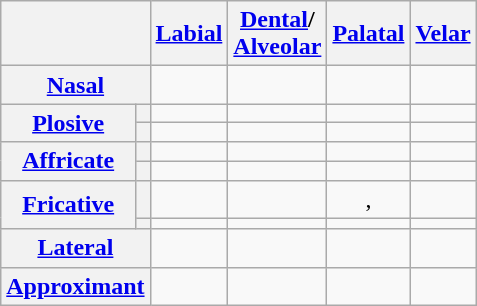<table class="wikitable" style="text-align:center;">
<tr>
<th colspan=2></th>
<th><a href='#'>Labial</a></th>
<th><a href='#'>Dental</a>/<br><a href='#'>Alveolar</a></th>
<th><a href='#'>Palatal</a></th>
<th><a href='#'>Velar</a></th>
</tr>
<tr>
<th colspan=2><a href='#'>Nasal</a></th>
<td></td>
<td></td>
<td></td>
<td></td>
</tr>
<tr>
<th rowspan=2><a href='#'>Plosive</a></th>
<th></th>
<td></td>
<td></td>
<td></td>
<td></td>
</tr>
<tr>
<th></th>
<td></td>
<td></td>
<td></td>
<td></td>
</tr>
<tr>
<th rowspan=2><a href='#'>Affricate</a></th>
<th></th>
<td></td>
<td></td>
<td></td>
<td></td>
</tr>
<tr>
<th></th>
<td></td>
<td></td>
<td></td>
<td></td>
</tr>
<tr>
<th rowspan=2><a href='#'>Fricative</a></th>
<th></th>
<td></td>
<td></td>
<td>, </td>
<td></td>
</tr>
<tr>
<th></th>
<td></td>
<td></td>
<td></td>
<td></td>
</tr>
<tr>
<th colspan=2><a href='#'>Lateral</a></th>
<td></td>
<td></td>
<td></td>
<td></td>
</tr>
<tr>
<th colspan=2><a href='#'>Approximant</a></th>
<td></td>
<td></td>
<td> </td>
<td></td>
</tr>
</table>
